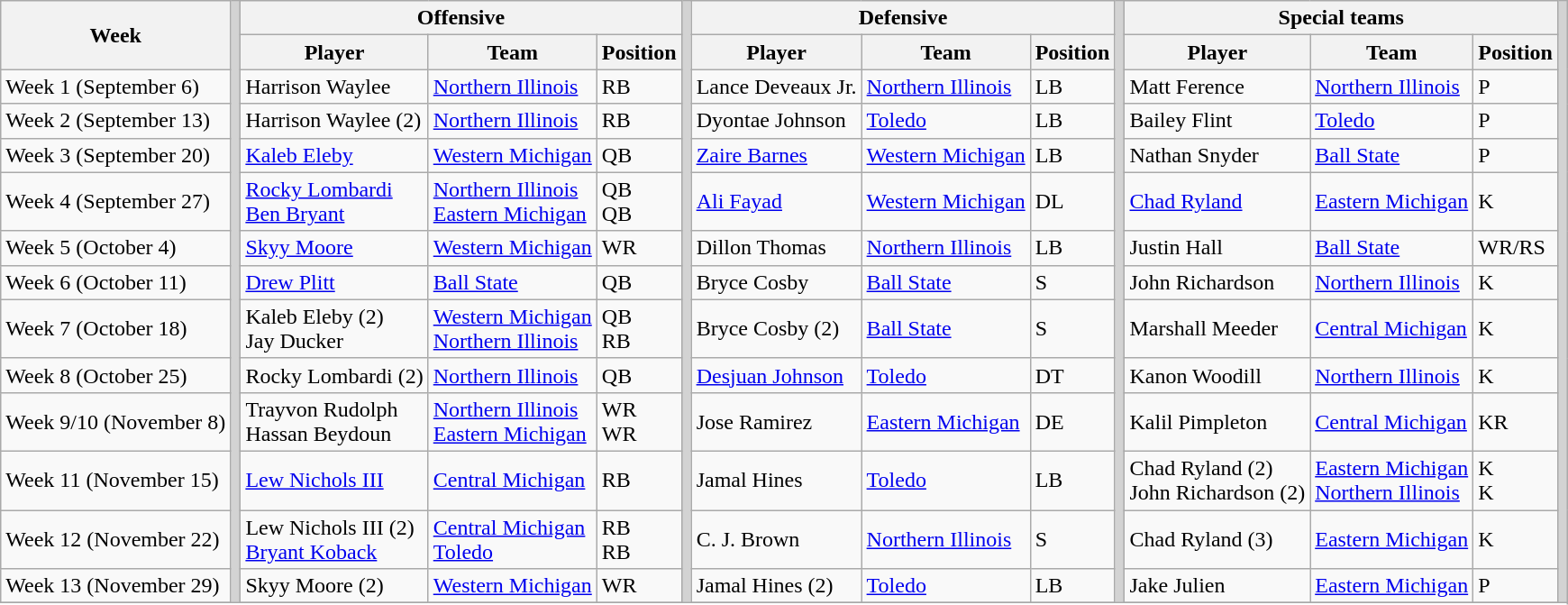<table class="wikitable" border="1">
<tr>
<th rowspan="2">Week</th>
<th rowSpan="17" style="background-color:lightgrey;"></th>
<th colspan="3">Offensive</th>
<th rowSpan="17" style="background-color:lightgrey;"></th>
<th colspan="3">Defensive</th>
<th rowSpan="17" style="background-color:lightgrey;"></th>
<th colspan="3">Special teams</th>
<th rowSpan="17" style="background-color:lightgrey;"></th>
</tr>
<tr>
<th>Player</th>
<th>Team</th>
<th>Position</th>
<th>Player</th>
<th>Team</th>
<th>Position</th>
<th>Player</th>
<th>Team</th>
<th>Position</th>
</tr>
<tr>
<td>Week 1 (September 6)</td>
<td>Harrison Waylee</td>
<td><a href='#'>Northern Illinois</a></td>
<td>RB</td>
<td>Lance Deveaux Jr.</td>
<td><a href='#'>Northern Illinois</a></td>
<td>LB</td>
<td>Matt Ference</td>
<td><a href='#'>Northern Illinois</a></td>
<td>P</td>
</tr>
<tr>
<td>Week 2 (September 13)</td>
<td>Harrison Waylee (2)</td>
<td><a href='#'>Northern Illinois</a></td>
<td>RB</td>
<td>Dyontae Johnson</td>
<td><a href='#'>Toledo</a></td>
<td>LB</td>
<td>Bailey Flint</td>
<td><a href='#'>Toledo</a></td>
<td>P</td>
</tr>
<tr>
<td>Week 3 (September 20)</td>
<td><a href='#'>Kaleb Eleby</a></td>
<td><a href='#'>Western Michigan</a></td>
<td>QB</td>
<td><a href='#'>Zaire Barnes</a></td>
<td><a href='#'>Western Michigan</a></td>
<td>LB</td>
<td>Nathan Snyder</td>
<td><a href='#'>Ball State</a></td>
<td>P</td>
</tr>
<tr>
<td>Week 4 (September 27)</td>
<td><a href='#'>Rocky Lombardi</a><br><a href='#'>Ben Bryant</a></td>
<td><a href='#'>Northern Illinois</a><br><a href='#'>Eastern Michigan</a></td>
<td>QB<br>QB</td>
<td><a href='#'>Ali Fayad</a></td>
<td><a href='#'>Western Michigan</a></td>
<td>DL</td>
<td><a href='#'>Chad Ryland</a></td>
<td><a href='#'>Eastern Michigan</a></td>
<td>K</td>
</tr>
<tr>
<td>Week 5 (October 4)</td>
<td><a href='#'>Skyy Moore</a></td>
<td><a href='#'>Western Michigan</a></td>
<td>WR</td>
<td>Dillon Thomas</td>
<td><a href='#'>Northern Illinois</a></td>
<td>LB</td>
<td>Justin Hall</td>
<td><a href='#'>Ball State</a></td>
<td>WR/RS</td>
</tr>
<tr>
<td>Week 6 (October 11)</td>
<td><a href='#'>Drew Plitt</a></td>
<td><a href='#'>Ball State</a></td>
<td>QB</td>
<td>Bryce Cosby</td>
<td><a href='#'>Ball State</a></td>
<td>S</td>
<td>John Richardson</td>
<td><a href='#'>Northern Illinois</a></td>
<td>K</td>
</tr>
<tr>
<td>Week 7 (October 18)</td>
<td>Kaleb Eleby (2)<br>Jay Ducker</td>
<td><a href='#'>Western Michigan</a><br><a href='#'>Northern Illinois</a></td>
<td>QB<br>RB</td>
<td>Bryce Cosby (2)</td>
<td><a href='#'>Ball State</a></td>
<td>S</td>
<td>Marshall Meeder</td>
<td><a href='#'>Central Michigan</a></td>
<td>K</td>
</tr>
<tr>
<td>Week 8 (October 25)</td>
<td>Rocky Lombardi (2)</td>
<td><a href='#'>Northern Illinois</a></td>
<td>QB</td>
<td><a href='#'>Desjuan Johnson</a></td>
<td><a href='#'>Toledo</a></td>
<td>DT</td>
<td>Kanon Woodill</td>
<td><a href='#'>Northern Illinois</a></td>
<td>K</td>
</tr>
<tr>
<td>Week 9/10 (November 8)</td>
<td>Trayvon Rudolph<br>Hassan Beydoun</td>
<td><a href='#'>Northern Illinois</a><br><a href='#'>Eastern Michigan</a></td>
<td>WR<br>WR</td>
<td>Jose Ramirez</td>
<td><a href='#'>Eastern Michigan</a></td>
<td>DE</td>
<td>Kalil Pimpleton</td>
<td><a href='#'>Central Michigan</a></td>
<td>KR</td>
</tr>
<tr>
<td>Week 11 (November 15)</td>
<td><a href='#'>Lew Nichols III</a></td>
<td><a href='#'>Central Michigan</a></td>
<td>RB</td>
<td>Jamal Hines</td>
<td><a href='#'>Toledo</a></td>
<td>LB</td>
<td>Chad Ryland (2)<br>John Richardson (2)</td>
<td><a href='#'>Eastern Michigan</a><br><a href='#'>Northern Illinois</a></td>
<td>K<br>K</td>
</tr>
<tr>
<td>Week 12 (November 22)</td>
<td>Lew Nichols III (2)<br><a href='#'>Bryant Koback</a></td>
<td><a href='#'>Central Michigan</a><br><a href='#'>Toledo</a></td>
<td>RB<br>RB</td>
<td>C. J. Brown</td>
<td><a href='#'>Northern Illinois</a></td>
<td>S</td>
<td>Chad Ryland (3)</td>
<td><a href='#'>Eastern Michigan</a></td>
<td>K</td>
</tr>
<tr>
<td>Week 13 (November 29)</td>
<td>Skyy Moore (2)</td>
<td><a href='#'>Western Michigan</a></td>
<td>WR</td>
<td>Jamal Hines (2)</td>
<td><a href='#'>Toledo</a></td>
<td>LB</td>
<td>Jake Julien</td>
<td><a href='#'>Eastern Michigan</a></td>
<td>P</td>
</tr>
<tr>
</tr>
</table>
